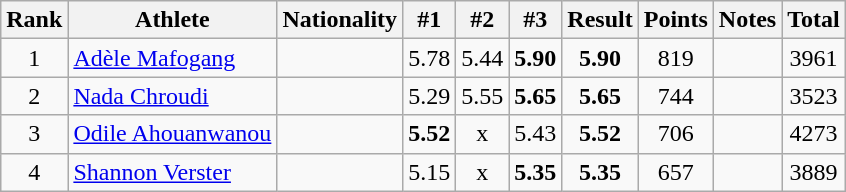<table class="wikitable sortable" style="text-align:center">
<tr>
<th>Rank</th>
<th>Athlete</th>
<th>Nationality</th>
<th>#1</th>
<th>#2</th>
<th>#3</th>
<th>Result</th>
<th>Points</th>
<th>Notes</th>
<th>Total</th>
</tr>
<tr>
<td>1</td>
<td align=left><a href='#'>Adèle Mafogang</a></td>
<td align=left></td>
<td>5.78</td>
<td>5.44</td>
<td><strong>5.90</strong></td>
<td><strong>5.90</strong></td>
<td>819</td>
<td></td>
<td>3961</td>
</tr>
<tr>
<td>2</td>
<td align=left><a href='#'>Nada Chroudi</a></td>
<td align=left></td>
<td>5.29</td>
<td>5.55</td>
<td><strong>5.65</strong></td>
<td><strong>5.65</strong></td>
<td>744</td>
<td></td>
<td>3523</td>
</tr>
<tr>
<td>3</td>
<td align=left><a href='#'>Odile Ahouanwanou</a></td>
<td align=left></td>
<td><strong>5.52</strong></td>
<td>x</td>
<td>5.43</td>
<td><strong>5.52</strong></td>
<td>706</td>
<td></td>
<td>4273</td>
</tr>
<tr>
<td>4</td>
<td align=left><a href='#'>Shannon Verster</a></td>
<td align=left></td>
<td>5.15</td>
<td>x</td>
<td><strong>5.35</strong></td>
<td><strong>5.35</strong></td>
<td>657</td>
<td></td>
<td>3889</td>
</tr>
</table>
